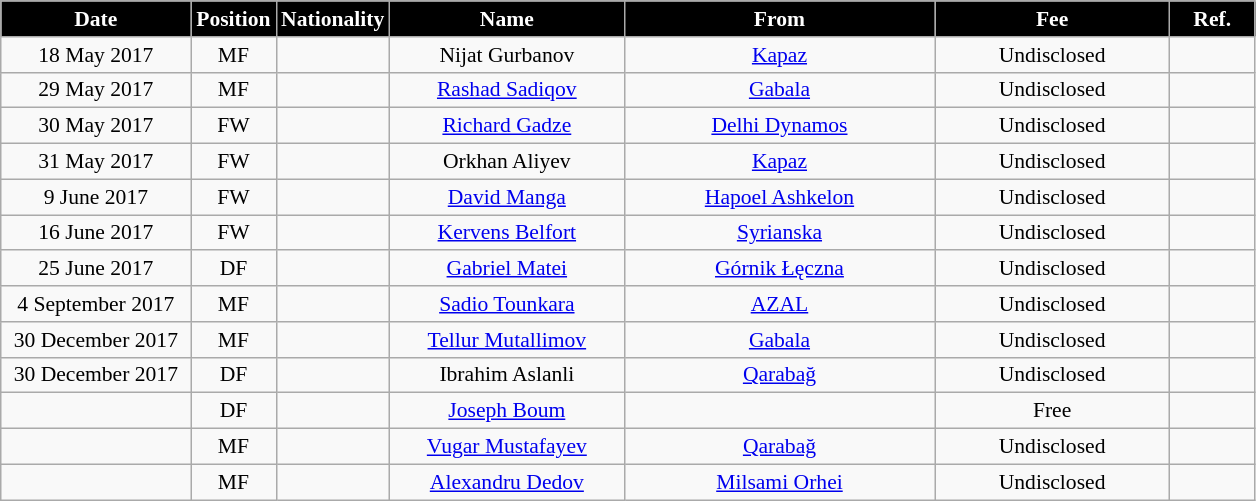<table class="wikitable"  style="text-align:center; font-size:90%; ">
<tr>
<th style="background:#000000; color:#FFFFFF; width:120px;">Date</th>
<th style="background:#000000; color:#FFFFFF; width:50px;">Position</th>
<th style="background:#000000; color:#FFFFFF; width:50px;">Nationality</th>
<th style="background:#000000; color:#FFFFFF; width:150px;">Name</th>
<th style="background:#000000; color:#FFFFFF; width:200px;">From</th>
<th style="background:#000000; color:#FFFFFF; width:150px;">Fee</th>
<th style="background:#000000; color:#FFFFFF; width:50px;">Ref.</th>
</tr>
<tr>
<td>18 May 2017</td>
<td>MF</td>
<td></td>
<td>Nijat Gurbanov</td>
<td><a href='#'>Kapaz</a></td>
<td>Undisclosed</td>
<td></td>
</tr>
<tr>
<td>29 May 2017</td>
<td>MF</td>
<td></td>
<td><a href='#'>Rashad Sadiqov</a></td>
<td><a href='#'>Gabala</a></td>
<td>Undisclosed</td>
<td></td>
</tr>
<tr>
<td>30 May 2017</td>
<td>FW</td>
<td></td>
<td><a href='#'>Richard Gadze</a></td>
<td><a href='#'>Delhi Dynamos</a></td>
<td>Undisclosed</td>
<td></td>
</tr>
<tr>
<td>31 May 2017</td>
<td>FW</td>
<td></td>
<td>Orkhan Aliyev</td>
<td><a href='#'>Kapaz</a></td>
<td>Undisclosed</td>
<td></td>
</tr>
<tr>
<td>9 June 2017</td>
<td>FW</td>
<td></td>
<td><a href='#'>David Manga</a></td>
<td><a href='#'>Hapoel Ashkelon</a></td>
<td>Undisclosed</td>
<td></td>
</tr>
<tr>
<td>16 June 2017</td>
<td>FW</td>
<td></td>
<td><a href='#'>Kervens Belfort</a></td>
<td><a href='#'>Syrianska</a></td>
<td>Undisclosed</td>
<td></td>
</tr>
<tr>
<td>25 June 2017</td>
<td>DF</td>
<td></td>
<td><a href='#'>Gabriel Matei</a></td>
<td><a href='#'>Górnik Łęczna</a></td>
<td>Undisclosed</td>
<td></td>
</tr>
<tr>
<td>4 September 2017</td>
<td>MF</td>
<td></td>
<td><a href='#'>Sadio Tounkara</a></td>
<td><a href='#'>AZAL</a></td>
<td>Undisclosed</td>
<td></td>
</tr>
<tr>
<td>30 December 2017</td>
<td>MF</td>
<td></td>
<td><a href='#'>Tellur Mutallimov</a></td>
<td><a href='#'>Gabala</a></td>
<td>Undisclosed</td>
<td></td>
</tr>
<tr>
<td>30 December 2017</td>
<td>DF</td>
<td></td>
<td>Ibrahim Aslanli</td>
<td><a href='#'>Qarabağ</a></td>
<td>Undisclosed</td>
<td></td>
</tr>
<tr>
<td></td>
<td>DF</td>
<td></td>
<td><a href='#'>Joseph Boum</a></td>
<td></td>
<td>Free</td>
<td></td>
</tr>
<tr>
<td></td>
<td>MF</td>
<td></td>
<td><a href='#'>Vugar Mustafayev</a></td>
<td><a href='#'>Qarabağ</a></td>
<td>Undisclosed</td>
<td></td>
</tr>
<tr>
<td></td>
<td>MF</td>
<td></td>
<td><a href='#'>Alexandru Dedov</a></td>
<td><a href='#'>Milsami Orhei</a></td>
<td>Undisclosed</td>
<td></td>
</tr>
</table>
